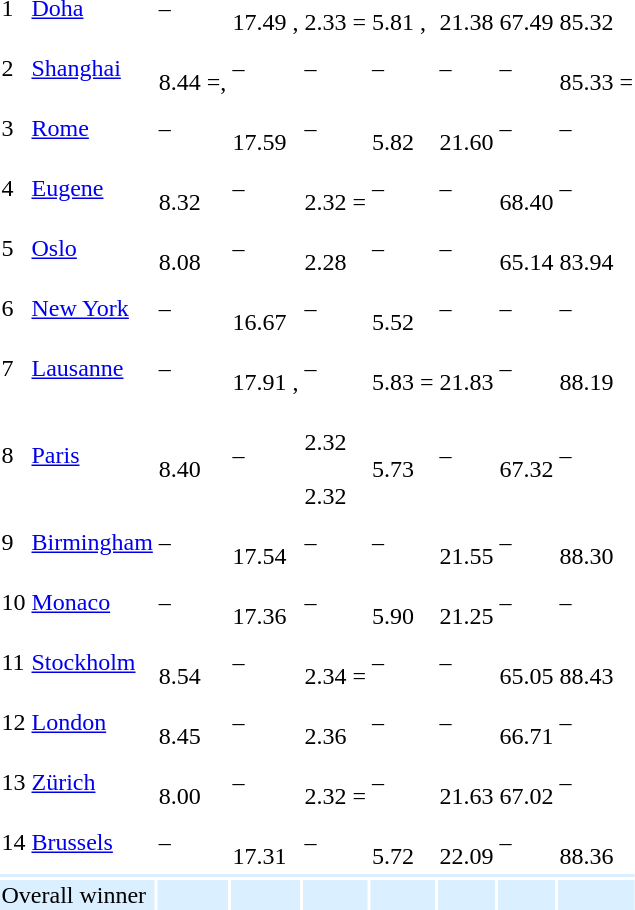<table>
<tr>
<td>1</td>
<td align=left><a href='#'>Doha</a></td>
<td>–</td>
<td><br> 17.49 , </td>
<td><br> 2.33 =</td>
<td><br> 5.81 , </td>
<td><br> 21.38</td>
<td><br> 67.49 </td>
<td><br> 85.32</td>
</tr>
<tr>
<td>2</td>
<td align=left><a href='#'>Shanghai</a></td>
<td><br> 8.44 =, </td>
<td>–</td>
<td>–</td>
<td>–</td>
<td>–</td>
<td>–</td>
<td><br> 85.33 =</td>
</tr>
<tr>
<td>3</td>
<td align=left><a href='#'>Rome</a></td>
<td>–</td>
<td> <br> 17.59 </td>
<td>–</td>
<td> <br> 5.82 </td>
<td><br> 21.60</td>
<td>–</td>
<td>–</td>
</tr>
<tr>
<td>4</td>
<td align=left><a href='#'>Eugene</a></td>
<td> <br> 8.32</td>
<td>–</td>
<td> <br> 2.32 =</td>
<td>–</td>
<td>–</td>
<td> <br> 68.40</td>
<td>–</td>
</tr>
<tr>
<td>5</td>
<td align=left><a href='#'>Oslo</a></td>
<td> <br> 8.08</td>
<td>–</td>
<td> <br> 2.28</td>
<td>–</td>
<td>–</td>
<td> <br> 65.14</td>
<td> <br> 83.94</td>
</tr>
<tr>
<td>6</td>
<td align=left><a href='#'>New York</a></td>
<td>–</td>
<td> <br> 16.67</td>
<td>–</td>
<td> <br> 5.52</td>
<td>–</td>
<td>–</td>
<td>–</td>
</tr>
<tr>
<td>7</td>
<td align=left><a href='#'>Lausanne</a></td>
<td>–</td>
<td> <br> 17.91 , </td>
<td>–</td>
<td> <br> 5.83 =</td>
<td> <br> 21.83 </td>
<td>–</td>
<td> <br> 88.19 </td>
</tr>
<tr>
<td>8</td>
<td align=left><a href='#'>Paris</a></td>
<td> <br> 8.40 </td>
<td>–</td>
<td> <br> 2.32  <br>  <br> 2.32</td>
<td> <br> 5.73</td>
<td>–</td>
<td> <br> 67.32</td>
<td>–</td>
</tr>
<tr>
<td>9</td>
<td align=left><a href='#'>Birmingham</a></td>
<td>–</td>
<td> <br> 17.54</td>
<td>–</td>
<td>–</td>
<td><br> 21.55</td>
<td>–</td>
<td> <br> 88.30 </td>
</tr>
<tr>
<td>10</td>
<td align=left><a href='#'>Monaco</a></td>
<td>–</td>
<td> <br> 17.36</td>
<td>–</td>
<td> <br> 5.90 </td>
<td> <br> 21.25 </td>
<td>–</td>
<td>–</td>
</tr>
<tr>
<td>11</td>
<td align=left><a href='#'>Stockholm</a></td>
<td><br> 8.54 </td>
<td>–</td>
<td> <br> 2.34 =</td>
<td>–</td>
<td>–</td>
<td><br> 65.05</td>
<td> <br> 88.43 </td>
</tr>
<tr>
<td>12</td>
<td align=left><a href='#'>London</a></td>
<td><br> 8.45 </td>
<td>–</td>
<td> <br> 2.36 </td>
<td>–</td>
<td>–</td>
<td><br> 66.71</td>
<td>–</td>
</tr>
<tr>
<td>13</td>
<td align=left><a href='#'>Zürich</a></td>
<td><br> 8.00</td>
<td>–</td>
<td><br> 2.32 =</td>
<td>–</td>
<td><br> 21.63</td>
<td> <br> 67.02</td>
<td>–</td>
</tr>
<tr>
<td>14</td>
<td align=left><a href='#'>Brussels</a></td>
<td>–</td>
<td> <br> 17.31 </td>
<td>–</td>
<td> <br> 5.72</td>
<td> <br> 22.09 </td>
<td>–</td>
<td> <br> 88.36 </td>
</tr>
<tr>
<td colspan="9" style="background:#daefff;"></td>
</tr>
<tr style="background:#daefff;">
<td colspan="2">Overall winner</td>
<td></td>
<td></td>
<td></td>
<td></td>
<td></td>
<td></td>
<td></td>
</tr>
</table>
